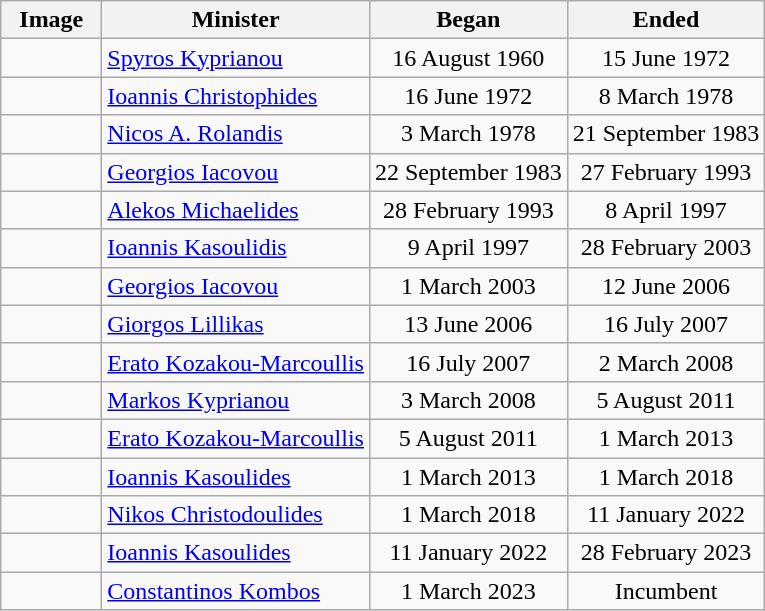<table border="1" class="wikitable">
<tr>
<th width="60px">Image</th>
<th>Minister</th>
<th>Began</th>
<th>Ended</th>
</tr>
<tr align=center>
<td></td>
<td align=left><a href='#'>Spyros Kyprianou</a></td>
<td>16 August 1960</td>
<td>15 June 1972</td>
</tr>
<tr align=center>
<td></td>
<td align=left><a href='#'>Ioannis Christophides</a></td>
<td>16 June 1972</td>
<td>8 March 1978</td>
</tr>
<tr align=center>
<td></td>
<td align=left><a href='#'>Nicos A. Rolandis</a></td>
<td>3 March 1978</td>
<td>21 September 1983</td>
</tr>
<tr align=center>
<td></td>
<td align=left><a href='#'>Georgios Iacovou</a></td>
<td>22 September 1983</td>
<td>27 February 1993</td>
</tr>
<tr align=center>
<td></td>
<td align=left><a href='#'>Alekos Michaelides</a></td>
<td>28 February 1993</td>
<td>8 April 1997</td>
</tr>
<tr align=center>
<td></td>
<td align=left><a href='#'>Ioannis Kasoulidis</a></td>
<td>9 April 1997</td>
<td>28 February 2003</td>
</tr>
<tr align=center>
<td></td>
<td align=left><a href='#'>Georgios Iacovou</a></td>
<td>1 March 2003</td>
<td>12 June 2006</td>
</tr>
<tr align=center>
<td></td>
<td align=left><a href='#'>Giorgos Lillikas</a></td>
<td>13 June 2006</td>
<td>16 July 2007</td>
</tr>
<tr align=center>
<td></td>
<td align=left><a href='#'>Erato Kozakou-Marcoullis</a></td>
<td>16 July 2007</td>
<td>2 March 2008</td>
</tr>
<tr align=center>
<td></td>
<td align=left><a href='#'>Markos Kyprianou</a></td>
<td>3 March 2008</td>
<td>5 August 2011</td>
</tr>
<tr align=center>
<td></td>
<td align=left><a href='#'>Erato Kozakou-Marcoullis</a></td>
<td>5 August 2011</td>
<td>1 March 2013</td>
</tr>
<tr align=center>
<td></td>
<td align=left><a href='#'>Ioannis Kasoulides</a></td>
<td>1 March 2013</td>
<td>1 March 2018</td>
</tr>
<tr align=center>
<td></td>
<td align=left><a href='#'>Nikos Christodoulides</a></td>
<td>1 March 2018</td>
<td>11 January 2022</td>
</tr>
<tr align=center>
<td></td>
<td align=left><a href='#'>Ioannis Kasoulides</a></td>
<td>11 January 2022</td>
<td>28 February 2023</td>
</tr>
<tr align=center>
<td></td>
<td align=left><a href='#'>Constantinos Kombos</a></td>
<td>1 March 2023</td>
<td>Incumbent</td>
</tr>
</table>
